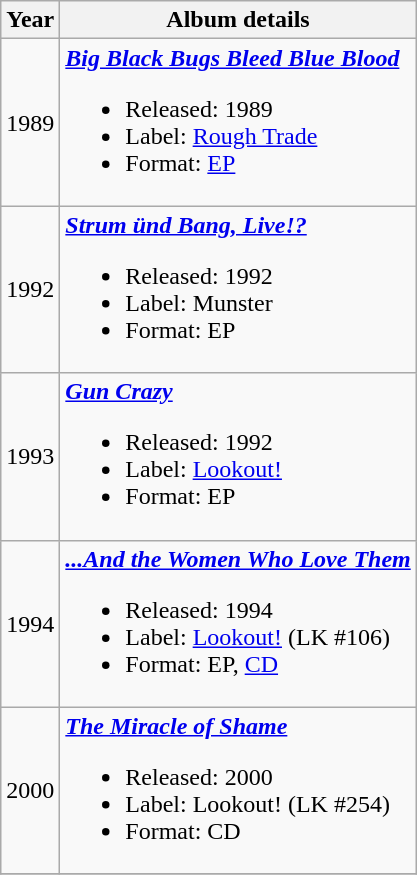<table class ="wikitable">
<tr>
<th>Year</th>
<th>Album details</th>
</tr>
<tr>
<td>1989</td>
<td><strong><em><a href='#'>Big Black Bugs Bleed Blue Blood</a></em></strong><br><ul><li>Released: 1989</li><li>Label: <a href='#'>Rough Trade</a></li><li>Format: <a href='#'>EP</a></li></ul></td>
</tr>
<tr>
<td>1992</td>
<td><strong><em><a href='#'>Strum ünd Bang, Live!?</a></em></strong><br><ul><li>Released: 1992</li><li>Label: Munster</li><li>Format: EP</li></ul></td>
</tr>
<tr>
<td>1993</td>
<td><strong><em><a href='#'>Gun Crazy</a></em></strong><br><ul><li>Released: 1992</li><li>Label: <a href='#'>Lookout!</a></li><li>Format: EP</li></ul></td>
</tr>
<tr>
<td>1994</td>
<td><strong><em><a href='#'>...And the Women Who Love Them</a></em></strong><br><ul><li>Released: 1994</li><li>Label: <a href='#'>Lookout!</a> (LK #106)</li><li>Format: EP, <a href='#'>CD</a></li></ul></td>
</tr>
<tr>
<td>2000</td>
<td><strong><em><a href='#'>The Miracle of Shame</a></em></strong><br><ul><li>Released: 2000</li><li>Label: Lookout! (LK #254)</li><li>Format: CD</li></ul></td>
</tr>
<tr>
</tr>
</table>
